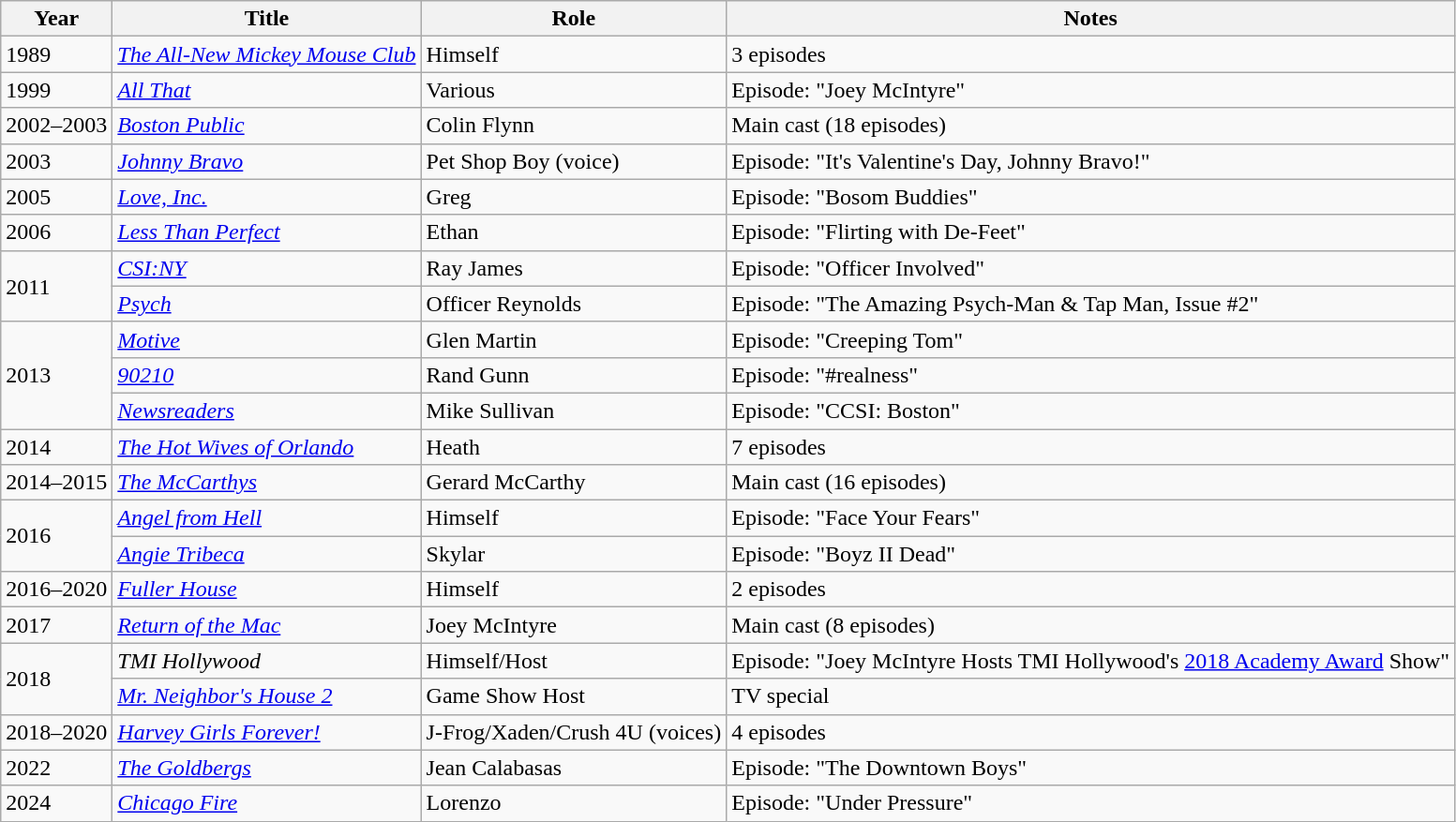<table class="wikitable">
<tr>
<th>Year</th>
<th>Title</th>
<th>Role</th>
<th>Notes</th>
</tr>
<tr>
<td>1989</td>
<td><a href='#'><em>The All-New Mickey Mouse Club</em></a></td>
<td>Himself</td>
<td>3 episodes</td>
</tr>
<tr>
<td>1999</td>
<td><em><a href='#'>All That</a></em></td>
<td>Various</td>
<td>Episode: "Joey McIntyre"</td>
</tr>
<tr>
<td>2002–2003</td>
<td><em><a href='#'>Boston Public</a></em></td>
<td>Colin Flynn</td>
<td>Main cast (18 episodes)</td>
</tr>
<tr>
<td>2003</td>
<td><em><a href='#'>Johnny Bravo</a></em></td>
<td>Pet Shop Boy (voice)</td>
<td>Episode: "It's Valentine's Day, Johnny Bravo!"</td>
</tr>
<tr>
<td>2005</td>
<td><em><a href='#'>Love, Inc.</a></em></td>
<td>Greg</td>
<td>Episode: "Bosom Buddies"</td>
</tr>
<tr>
<td>2006</td>
<td><em><a href='#'>Less Than Perfect</a></em></td>
<td>Ethan</td>
<td>Episode: "Flirting with De-Feet"</td>
</tr>
<tr>
<td rowspan="2">2011</td>
<td><em><a href='#'>CSI:NY</a></em></td>
<td>Ray James</td>
<td>Episode: "Officer Involved"</td>
</tr>
<tr>
<td><em><a href='#'>Psych</a></em></td>
<td>Officer Reynolds</td>
<td>Episode: "The Amazing Psych-Man & Tap Man, Issue #2"</td>
</tr>
<tr>
<td rowspan="3">2013</td>
<td><em><a href='#'>Motive</a></em></td>
<td>Glen Martin</td>
<td>Episode: "Creeping Tom"</td>
</tr>
<tr>
<td><em><a href='#'>90210</a></em></td>
<td>Rand Gunn</td>
<td>Episode: "#realness"</td>
</tr>
<tr>
<td><em><a href='#'>Newsreaders</a></em></td>
<td>Mike Sullivan</td>
<td>Episode: "CCSI: Boston"</td>
</tr>
<tr>
<td>2014</td>
<td><em><a href='#'>The Hot Wives of Orlando</a></em></td>
<td>Heath</td>
<td>7 episodes</td>
</tr>
<tr>
<td>2014–2015</td>
<td><em><a href='#'>The McCarthys</a></em></td>
<td>Gerard McCarthy</td>
<td>Main cast (16 episodes)</td>
</tr>
<tr>
<td rowspan="2">2016</td>
<td><em><a href='#'>Angel from Hell</a></em></td>
<td>Himself</td>
<td>Episode: "Face Your Fears"</td>
</tr>
<tr>
<td><em><a href='#'>Angie Tribeca</a></em></td>
<td>Skylar</td>
<td>Episode: "Boyz II Dead"</td>
</tr>
<tr>
<td>2016–2020</td>
<td><em><a href='#'>Fuller House</a></em></td>
<td>Himself</td>
<td>2 episodes</td>
</tr>
<tr>
<td>2017</td>
<td><em><a href='#'>Return of the Mac</a></em></td>
<td>Joey McIntyre</td>
<td>Main cast (8 episodes)</td>
</tr>
<tr>
<td rowspan="2">2018</td>
<td><em>TMI Hollywood</em></td>
<td>Himself/Host</td>
<td>Episode: "Joey McIntyre Hosts TMI Hollywood's <a href='#'>2018 Academy Award</a> Show"</td>
</tr>
<tr>
<td><em><a href='#'>Mr. Neighbor's House 2</a></em></td>
<td>Game Show Host</td>
<td>TV special</td>
</tr>
<tr>
<td>2018–2020</td>
<td><em><a href='#'>Harvey Girls Forever!</a></em></td>
<td>J-Frog/Xaden/Crush 4U (voices)</td>
<td>4 episodes</td>
</tr>
<tr>
<td>2022</td>
<td><em><a href='#'>The Goldbergs</a></em></td>
<td>Jean Calabasas</td>
<td>Episode: "The Downtown Boys"</td>
</tr>
<tr>
<td>2024</td>
<td><em><a href='#'>Chicago Fire</a></em></td>
<td>Lorenzo</td>
<td>Episode: "Under Pressure"</td>
</tr>
</table>
